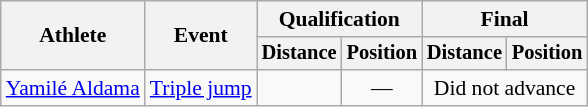<table class=wikitable style="font-size:90%">
<tr>
<th rowspan="2">Athlete</th>
<th rowspan="2">Event</th>
<th colspan="2">Qualification</th>
<th colspan="2">Final</th>
</tr>
<tr style="font-size:95%">
<th>Distance</th>
<th>Position</th>
<th>Distance</th>
<th>Position</th>
</tr>
<tr align=center>
<td align=left><a href='#'>Yamilé Aldama</a></td>
<td align=left><a href='#'>Triple jump</a></td>
<td></td>
<td>—</td>
<td colspan=2>Did not advance</td>
</tr>
</table>
